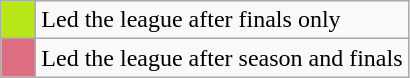<table class="wikitable">
<tr>
<td style="background:#b7e718; width:1em"></td>
<td>Led the league after finals only</td>
</tr>
<tr>
<td style="background:#DD6E81; width:1em"></td>
<td>Led the league after season and finals</td>
</tr>
</table>
